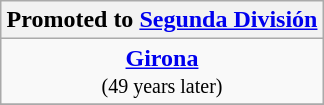<table class="wikitable" style="text-align: center; margin: 0 auto;">
<tr>
<th colspan="2">Promoted to <a href='#'>Segunda División</a></th>
</tr>
<tr>
<td><strong><a href='#'>Girona</a></strong><br><small>(49 years later)</small></td>
</tr>
<tr>
</tr>
</table>
